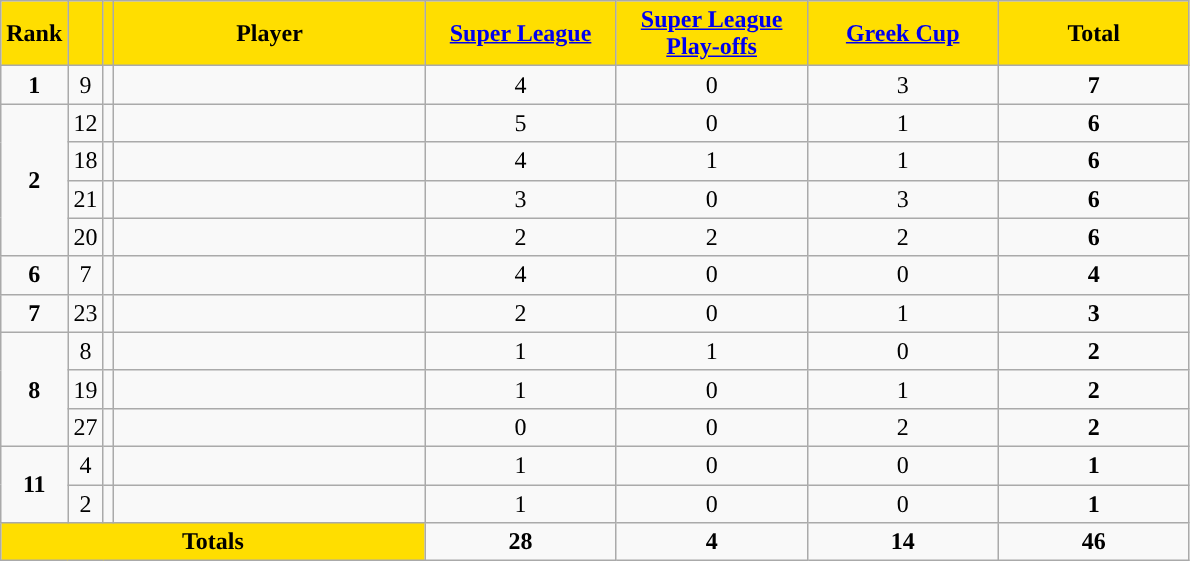<table class="wikitable sortable" style="text-align:center">
<tr>
<th style="background:#FFDE00">Rank</th>
<th style="background:#FFDE00"></th>
<th style="background:#FFDE00"></th>
<th width=200 style="background:#FFDE00">Player</th>
<th width=120 style="background:#FFDE00"><a href='#'>Super League</a></th>
<th width=120 style="background:#FFDE00"><a href='#'>Super League Play-offs</a></th>
<th width=120 style="background:#FFDE00"><a href='#'>Greek Cup</a></th>
<th width=120 style="background:#FFDE00">Total</th>
</tr>
<tr>
<td><strong>1</strong></td>
<td>9</td>
<td></td>
<td align=left></td>
<td>4</td>
<td>0</td>
<td>3</td>
<td><strong>7</strong></td>
</tr>
<tr>
<td rowspan=4><strong>2</strong></td>
<td>12</td>
<td></td>
<td align=left></td>
<td>5</td>
<td>0</td>
<td>1</td>
<td><strong>6</strong></td>
</tr>
<tr>
<td>18</td>
<td></td>
<td align=left></td>
<td>4</td>
<td>1</td>
<td>1</td>
<td><strong>6</strong></td>
</tr>
<tr>
<td>21</td>
<td></td>
<td align=left></td>
<td>3</td>
<td>0</td>
<td>3</td>
<td><strong>6</strong></td>
</tr>
<tr>
<td>20</td>
<td></td>
<td align=left></td>
<td>2</td>
<td>2</td>
<td>2</td>
<td><strong>6</strong></td>
</tr>
<tr>
<td><strong>6</strong></td>
<td>7</td>
<td></td>
<td align=left></td>
<td>4</td>
<td>0</td>
<td>0</td>
<td><strong>4</strong></td>
</tr>
<tr>
<td><strong>7</strong></td>
<td>23</td>
<td></td>
<td align=left></td>
<td>2</td>
<td>0</td>
<td>1</td>
<td><strong>3</strong></td>
</tr>
<tr>
<td rowspan=3><strong>8</strong></td>
<td>8</td>
<td></td>
<td align=left></td>
<td>1</td>
<td>1</td>
<td>0</td>
<td><strong>2</strong></td>
</tr>
<tr>
<td>19</td>
<td></td>
<td align=left></td>
<td>1</td>
<td>0</td>
<td>1</td>
<td><strong>2</strong></td>
</tr>
<tr>
<td>27</td>
<td></td>
<td align=left></td>
<td>0</td>
<td>0</td>
<td>2</td>
<td><strong>2</strong></td>
</tr>
<tr>
<td rowspan=2><strong>11</strong></td>
<td>4</td>
<td></td>
<td align=left></td>
<td>1</td>
<td>0</td>
<td>0</td>
<td><strong>1</strong></td>
</tr>
<tr>
<td>2</td>
<td></td>
<td align=left></td>
<td>1</td>
<td>0</td>
<td>0</td>
<td><strong>1</strong></td>
</tr>
<tr class="sortbottom">
<th colspan=4 style="background:#FFDE00"><strong>Totals</strong></th>
<td><strong>28</strong></td>
<td><strong> 4</strong></td>
<td><strong>14</strong></td>
<td><strong>46</strong></td>
</tr>
</table>
